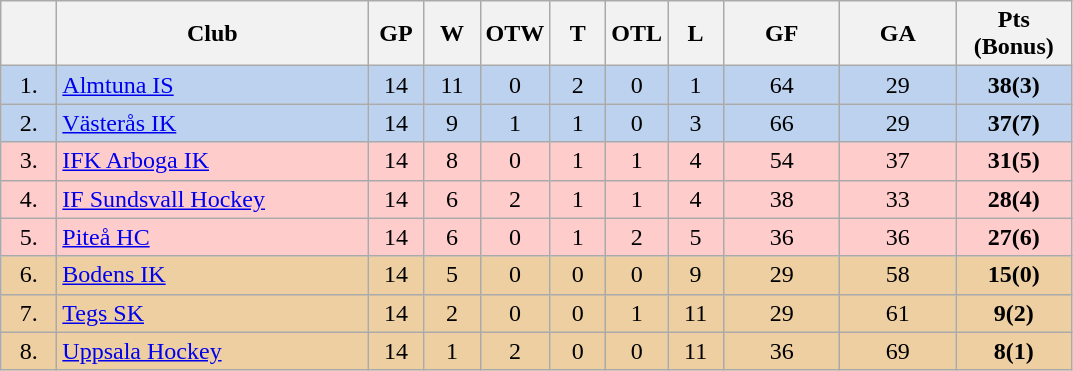<table class="wikitable">
<tr>
<th width="30"></th>
<th width="200">Club</th>
<th width="30">GP</th>
<th width="30">W</th>
<th width="30">OTW</th>
<th width="30">T</th>
<th width="30">OTL</th>
<th width="30">L</th>
<th width="70">GF</th>
<th width="70">GA</th>
<th width="70">Pts (Bonus)</th>
</tr>
<tr bgcolor="#BCD2EE" align="center">
<td>1.</td>
<td align="left"><a href='#'>Almtuna IS</a></td>
<td>14</td>
<td>11</td>
<td>0</td>
<td>2</td>
<td>0</td>
<td>1</td>
<td>64</td>
<td>29</td>
<td><strong>38(3)</strong></td>
</tr>
<tr bgcolor="#BCD2EE" align="center">
<td>2.</td>
<td align="left"><a href='#'>Västerås IK</a></td>
<td>14</td>
<td>9</td>
<td>1</td>
<td>1</td>
<td>0</td>
<td>3</td>
<td>66</td>
<td>29</td>
<td><strong>37(7)</strong></td>
</tr>
<tr bgcolor="#FFCCCC" align="center">
<td>3.</td>
<td align="left"><a href='#'>IFK Arboga IK</a></td>
<td>14</td>
<td>8</td>
<td>0</td>
<td>1</td>
<td>1</td>
<td>4</td>
<td>54</td>
<td>37</td>
<td><strong>31(5)</strong></td>
</tr>
<tr bgcolor="#FFCCCC" align="center">
<td>4.</td>
<td align="left"><a href='#'>IF Sundsvall Hockey</a></td>
<td>14</td>
<td>6</td>
<td>2</td>
<td>1</td>
<td>1</td>
<td>4</td>
<td>38</td>
<td>33</td>
<td><strong>28(4)</strong></td>
</tr>
<tr bgcolor="#FFCCCC" align="center">
<td>5.</td>
<td align="left"><a href='#'>Piteå HC</a></td>
<td>14</td>
<td>6</td>
<td>0</td>
<td>1</td>
<td>2</td>
<td>5</td>
<td>36</td>
<td>36</td>
<td><strong>27(6)</strong></td>
</tr>
<tr bgcolor="#EECFA1" align="center">
<td>6.</td>
<td align="left"><a href='#'>Bodens IK</a></td>
<td>14</td>
<td>5</td>
<td>0</td>
<td>0</td>
<td>0</td>
<td>9</td>
<td>29</td>
<td>58</td>
<td><strong>15(0)</strong></td>
</tr>
<tr bgcolor="#EECFA1" align="center">
<td>7.</td>
<td align="left"><a href='#'>Tegs SK</a></td>
<td>14</td>
<td>2</td>
<td>0</td>
<td>0</td>
<td>1</td>
<td>11</td>
<td>29</td>
<td>61</td>
<td><strong>9(2)</strong></td>
</tr>
<tr bgcolor="#EECFA1" align="center">
<td>8.</td>
<td align="left"><a href='#'>Uppsala Hockey</a></td>
<td>14</td>
<td>1</td>
<td>2</td>
<td>0</td>
<td>0</td>
<td>11</td>
<td>36</td>
<td>69</td>
<td><strong>8(1)</strong></td>
</tr>
</table>
